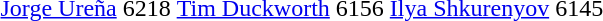<table>
<tr>
<td></td>
<td><a href='#'>Jorge Ureña</a><br></td>
<td>6218 </td>
<td><a href='#'>Tim Duckworth</a><br></td>
<td>6156</td>
<td><a href='#'>Ilya Shkurenyov</a><br></td>
<td>6145</td>
</tr>
</table>
